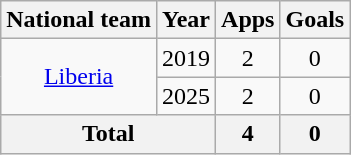<table class=wikitable style=text-align:center>
<tr>
<th>National team</th>
<th>Year</th>
<th>Apps</th>
<th>Goals</th>
</tr>
<tr>
<td rowspan="2"><a href='#'>Liberia</a></td>
<td>2019</td>
<td>2</td>
<td>0</td>
</tr>
<tr>
<td>2025</td>
<td>2</td>
<td>0</td>
</tr>
<tr>
<th colspan="2">Total</th>
<th>4</th>
<th>0</th>
</tr>
</table>
